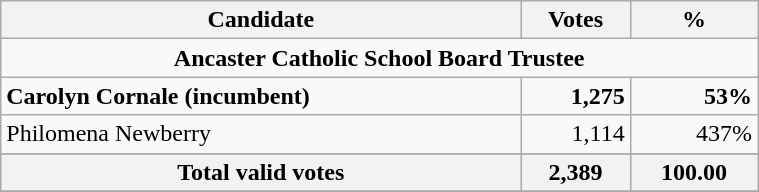<table class="wikitable" width="40%">
<tr>
<th>Candidate</th>
<th>Votes</th>
<th>%</th>
</tr>
<tr>
<td colspan="3" align="center"><strong>Ancaster Catholic School Board Trustee</strong></td>
</tr>
<tr>
<td align="left"><strong>Carolyn Cornale (incumbent)</strong></td>
<td align="right"><strong>1,275</strong></td>
<td align="right"><strong>53%</strong></td>
</tr>
<tr>
<td align="left">Philomena Newberry</td>
<td align="right">1,114</td>
<td align="right">437%</td>
</tr>
<tr>
</tr>
<tr bgcolor="#EEEEEE">
<th align="left">Total valid votes</th>
<th align="right">2,389</th>
<th align="right">100.00</th>
</tr>
<tr>
</tr>
</table>
